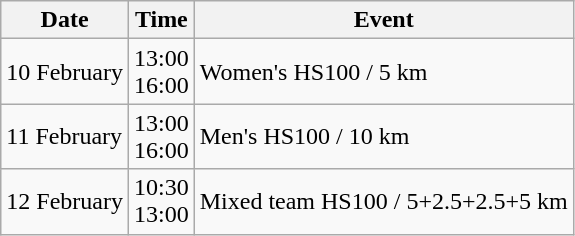<table class="wikitable">
<tr>
<th>Date</th>
<th>Time</th>
<th>Event</th>
</tr>
<tr>
<td>10 February</td>
<td>13:00<br>16:00</td>
<td>Women's HS100 / 5 km</td>
</tr>
<tr>
<td>11 February</td>
<td>13:00<br>16:00</td>
<td>Men's HS100 / 10 km</td>
</tr>
<tr>
<td>12 February</td>
<td>10:30<br>13:00</td>
<td>Mixed team HS100 / 5+2.5+2.5+5 km</td>
</tr>
</table>
